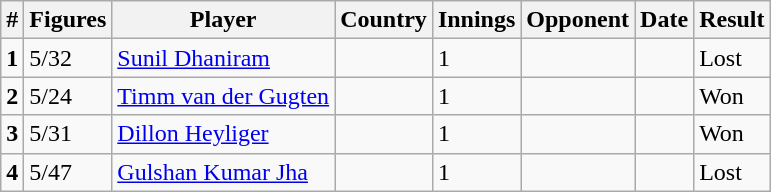<table class="wikitable"  style="font-size:100%"  width:"100%">
<tr>
<th>#</th>
<th>Figures</th>
<th>Player</th>
<th>Country</th>
<th>Innings</th>
<th>Opponent</th>
<th>Date</th>
<th>Result</th>
</tr>
<tr>
<td><strong>1</strong></td>
<td>5/32</td>
<td><a href='#'>Sunil Dhaniram</a></td>
<td></td>
<td>1</td>
<td></td>
<td></td>
<td>Lost</td>
</tr>
<tr>
<td><strong>2</strong></td>
<td>5/24</td>
<td><a href='#'>Timm van der Gugten</a></td>
<td></td>
<td>1</td>
<td></td>
<td></td>
<td>Won</td>
</tr>
<tr>
<td><strong>3</strong></td>
<td>5/31</td>
<td><a href='#'>Dillon Heyliger</a></td>
<td></td>
<td>1</td>
<td></td>
<td></td>
<td>Won</td>
</tr>
<tr>
<td><strong>4</strong></td>
<td>5/47</td>
<td><a href='#'>Gulshan Kumar Jha</a></td>
<td></td>
<td>1</td>
<td></td>
<td></td>
<td>Lost</td>
</tr>
</table>
